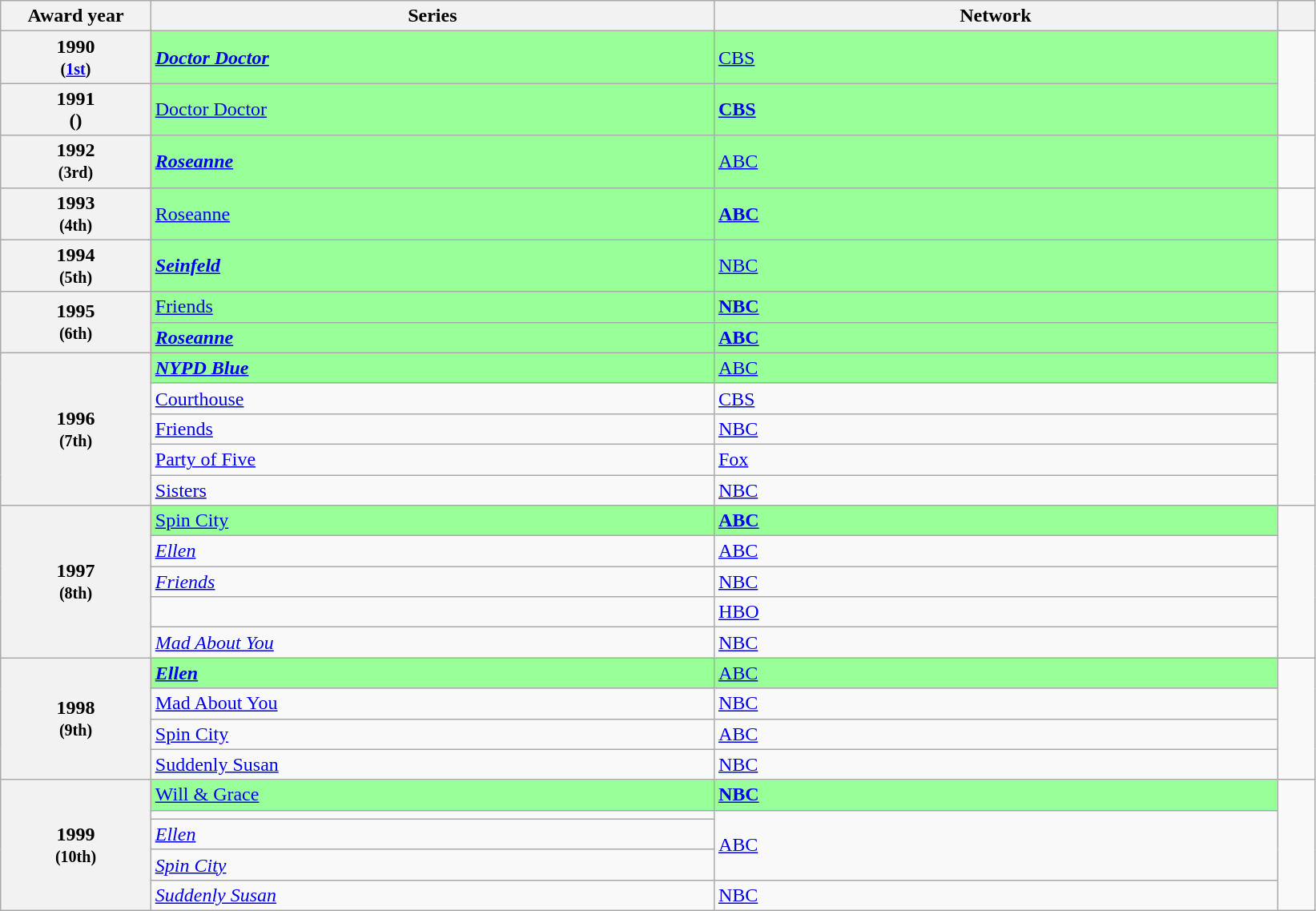<table class="wikitable sortable">
<tr>
<th scope="col" style="width:8%">Award year</th>
<th scope="col" style="width:30%">Series</th>
<th scope="col" style="width:30%">Network</th>
<th scope="col" style="width:2%" class="unsortable"></th>
</tr>
<tr>
<th scope="row" style="text-align:center">1990<br><small>(<a href='#'>1st</a>)</small></th>
<td style="background:#99ff99;"><strong><em><a href='#'>Doctor Doctor</a><em> <strong></td>
<td style="background:#99ff99;"></strong><a href='#'>CBS</a><strong></td>
<td rowspan="2" align="center"></td>
</tr>
<tr>
<th scope="row" style="text-align:center">1991<br>()</th>
<td style="background:#99ff99;"></em></strong><a href='#'>Doctor Doctor</a></em> </strong></td>
<td style="background:#99ff99;"><strong><a href='#'>CBS</a></strong></td>
</tr>
<tr>
<th scope="row" style="text-align:center">1992<br><small>(3rd)</small></th>
<td style="background:#99ff99;"><strong><em><a href='#'>Roseanne</a><em> <strong></td>
<td style="background:#99ff99;"></strong><a href='#'>ABC</a><strong></td>
<td align="center"></td>
</tr>
<tr>
<th scope="row" style="text-align:center">1993<br><small>(4th)</small></th>
<td style="background:#99ff99;"></em></strong><a href='#'>Roseanne</a></em> </strong></td>
<td style="background:#99ff99;"><strong><a href='#'>ABC</a></strong></td>
<td align="center"></td>
</tr>
<tr>
<th scope="row" style="text-align:center">1994<br><small>(5th)</small></th>
<td style="background:#99ff99;"><strong><em><a href='#'>Seinfeld</a><em> <strong></td>
<td style="background:#99ff99;"></strong><a href='#'>NBC</a><strong></td>
<td align="center"></td>
</tr>
<tr>
<th rowspan="2" scope="rowgroup" style="text-align:center">1995<br><small>(6th)</small></th>
<td style="background:#99ff99;"></em></strong><a href='#'>Friends</a></em> </strong></td>
<td style="background:#99ff99;"><strong><a href='#'>NBC</a></strong></td>
<td rowspan="2" align="center"></td>
</tr>
<tr>
<td style="background:#99ff99;"><strong><em><a href='#'>Roseanne</a> </em></strong></td>
<td style="background:#99ff99;"><strong><a href='#'>ABC</a></strong></td>
</tr>
<tr>
<th scope="rowgroup" rowspan="5" style="text-align:center">1996<br><small>(7th)</small></th>
<td style="background:#99ff99;"><strong><em><a href='#'>NYPD Blue</a><em> <strong></td>
<td style="background:#99ff99;"></strong><a href='#'>ABC</a><strong></td>
<td rowspan="5" align="center"><br></td>
</tr>
<tr>
<td></em><a href='#'>Courthouse</a><em></td>
<td><a href='#'>CBS</a></td>
</tr>
<tr>
<td></em><a href='#'>Friends</a><em></td>
<td><a href='#'>NBC</a></td>
</tr>
<tr>
<td></em><a href='#'>Party of Five</a><em></td>
<td><a href='#'>Fox</a></td>
</tr>
<tr>
<td></em><a href='#'>Sisters</a><em></td>
<td><a href='#'>NBC</a></td>
</tr>
<tr>
<th scope="rowgroup" rowspan="5" style="text-align:center">1997<br><small>(8th)</small></th>
<td style="background:#99ff99;"></em></strong><a href='#'>Spin City</a></em> </strong></td>
<td style="background:#99ff99;"><strong><a href='#'>ABC</a></strong></td>
<td rowspan="5" align="center"><br></td>
</tr>
<tr>
<td><em><a href='#'>Ellen</a></em></td>
<td><a href='#'>ABC</a></td>
</tr>
<tr>
<td><em><a href='#'>Friends</a></em></td>
<td><a href='#'>NBC</a></td>
</tr>
<tr>
<td><em></em></td>
<td><a href='#'>HBO</a></td>
</tr>
<tr>
<td><em><a href='#'>Mad About You</a></em></td>
<td><a href='#'>NBC</a></td>
</tr>
<tr>
<th scope="rowgroup" rowspan="4" style="text-align:center">1998<br><small>(9th)</small></th>
<td style="background:#99ff99;"><strong><em><a href='#'>Ellen</a><em> <strong></td>
<td style="background:#99ff99;"></strong><a href='#'>ABC</a><strong></td>
<td rowspan="4" align="center"><br><br></td>
</tr>
<tr>
<td></em><a href='#'>Mad About You</a><em></td>
<td><a href='#'>NBC</a></td>
</tr>
<tr>
<td></em><a href='#'>Spin City</a><em></td>
<td><a href='#'>ABC</a></td>
</tr>
<tr>
<td></em><a href='#'>Suddenly Susan</a><em></td>
<td><a href='#'>NBC</a></td>
</tr>
<tr>
<th scope="rowgroup" rowspan="5" style="text-align:center">1999<br><small>(10th)</small></th>
<td style="background:#99ff99;"></em></strong><a href='#'>Will & Grace</a></em> </strong></td>
<td style="background:#99ff99;"><strong><a href='#'>NBC</a></strong></td>
<td rowspan="5" align="center"><br></td>
</tr>
<tr>
<td><em></em></td>
<td rowspan=3><a href='#'>ABC</a></td>
</tr>
<tr>
<td><em><a href='#'>Ellen</a></em></td>
</tr>
<tr>
<td><em><a href='#'>Spin City</a></em></td>
</tr>
<tr>
<td><em><a href='#'>Suddenly Susan</a></em></td>
<td><a href='#'>NBC</a></td>
</tr>
</table>
